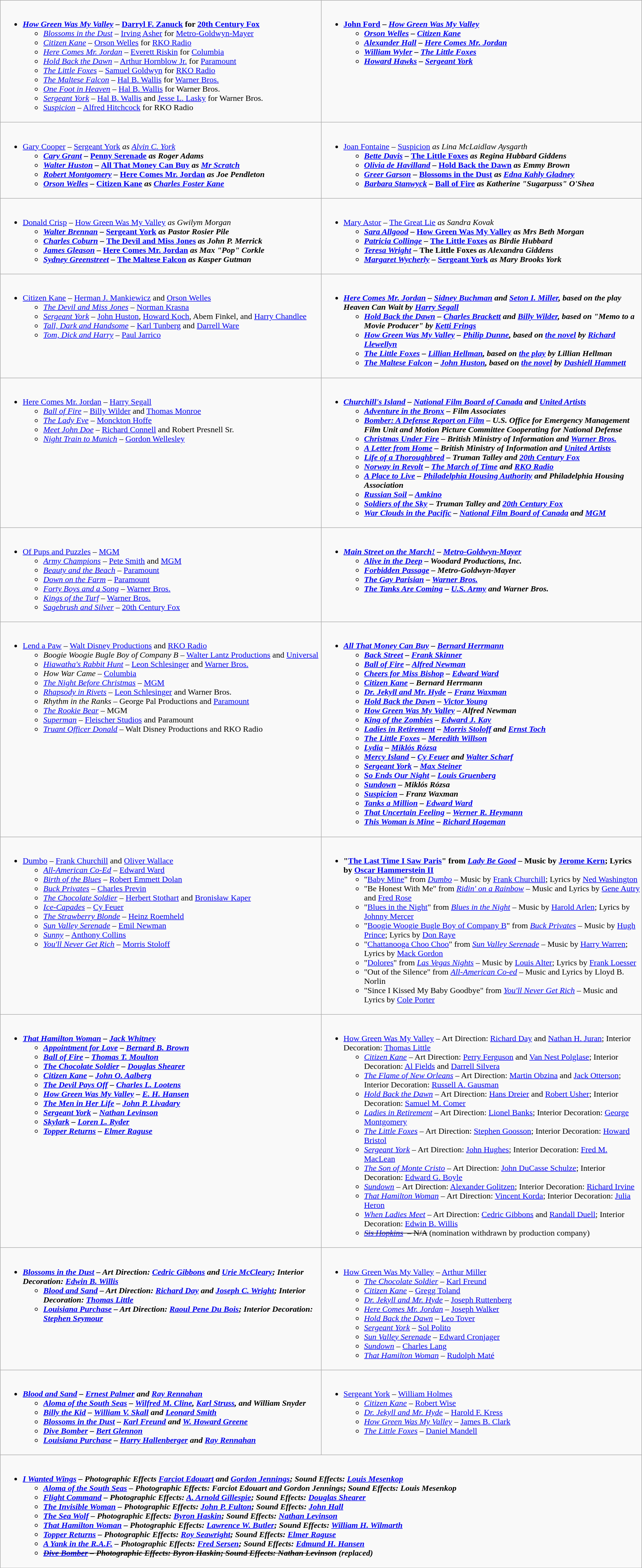<table class=wikitable>
<tr>
<td valign="top" width="50%"><br><ul><li><strong><em><a href='#'>How Green Was My Valley</a></em></strong> <strong>– <a href='#'>Darryl F. Zanuck</a> for <a href='#'>20th Century Fox</a></strong><ul><li><em><a href='#'>Blossoms in the Dust</a></em> – <a href='#'>Irving Asher</a> for <a href='#'>Metro-Goldwyn-Mayer</a></li><li><em><a href='#'>Citizen Kane</a></em> – <a href='#'>Orson Welles</a> for <a href='#'>RKO Radio</a></li><li><em><a href='#'>Here Comes Mr. Jordan</a></em> – <a href='#'>Everett Riskin</a> for <a href='#'>Columbia</a></li><li><em><a href='#'>Hold Back the Dawn</a></em> – <a href='#'>Arthur Hornblow Jr.</a> for <a href='#'>Paramount</a></li><li><em><a href='#'>The Little Foxes</a></em> – <a href='#'>Samuel Goldwyn</a> for <a href='#'>RKO Radio</a></li><li><em><a href='#'>The Maltese Falcon</a></em> – <a href='#'>Hal B. Wallis</a> for <a href='#'>Warner Bros.</a></li><li><em><a href='#'>One Foot in Heaven</a></em> – <a href='#'>Hal B. Wallis</a> for Warner Bros.</li><li><em><a href='#'>Sergeant York</a></em> – <a href='#'>Hal B. Wallis</a> and <a href='#'>Jesse L. Lasky</a> for Warner Bros.</li><li><em><a href='#'>Suspicion</a></em> – <a href='#'>Alfred Hitchcock</a> for RKO Radio</li></ul></li></ul></td>
<td valign="top" width="50%"><br><ul><li><strong><a href='#'>John Ford</a> – <em><a href='#'>How Green Was My Valley</a><strong><em><ul><li><a href='#'>Orson Welles</a> – </em><a href='#'>Citizen Kane</a><em></li><li><a href='#'>Alexander Hall</a> – </em><a href='#'>Here Comes Mr. Jordan</a><em></li><li><a href='#'>William Wyler</a> – </em><a href='#'>The Little Foxes</a><em></li><li><a href='#'>Howard Hawks</a> – </em><a href='#'>Sergeant York</a><em></li></ul></li></ul></td>
</tr>
<tr>
<td valign="top" width="50%"><br><ul><li></strong><a href='#'>Gary Cooper</a> – </em><a href='#'>Sergeant York</a><em> as <a href='#'>Alvin C. York</a><strong><ul><li><a href='#'>Cary Grant</a> – </em><a href='#'>Penny Serenade</a><em> as Roger Adams</li><li><a href='#'>Walter Huston</a> – </em><a href='#'>All That Money Can Buy</a><em> as <a href='#'>Mr Scratch</a></li><li><a href='#'>Robert Montgomery</a> – </em><a href='#'>Here Comes Mr. Jordan</a><em> as Joe Pendleton</li><li><a href='#'>Orson Welles</a> – </em><a href='#'>Citizen Kane</a><em> as <a href='#'>Charles Foster Kane</a></li></ul></li></ul></td>
<td valign="top" width="50%"><br><ul><li></strong><a href='#'>Joan Fontaine</a> – </em><a href='#'>Suspicion</a><em> as Lina McLaidlaw Aysgarth<strong><ul><li><a href='#'>Bette Davis</a> – </em><a href='#'>The Little Foxes</a><em> as Regina Hubbard Giddens</li><li><a href='#'>Olivia de Havilland</a> – </em><a href='#'>Hold Back the Dawn</a><em> as Emmy Brown</li><li><a href='#'>Greer Garson</a> – </em><a href='#'>Blossoms in the Dust</a><em> as <a href='#'>Edna Kahly Gladney</a></li><li><a href='#'>Barbara Stanwyck</a> – </em><a href='#'>Ball of Fire</a><em> as Katherine "Sugarpuss" O'Shea</li></ul></li></ul></td>
</tr>
<tr>
<td valign="top" width="50%"><br><ul><li></strong><a href='#'>Donald Crisp</a> – </em><a href='#'>How Green Was My Valley</a><em> as Gwilym Morgan<strong><ul><li><a href='#'>Walter Brennan</a> – </em><a href='#'>Sergeant York</a><em> as Pastor Rosier Pile</li><li><a href='#'>Charles Coburn</a> – </em><a href='#'>The Devil and Miss Jones</a><em> as John P. Merrick</li><li><a href='#'>James Gleason</a> – </em><a href='#'>Here Comes Mr. Jordan</a><em> as Max "Pop" Corkle</li><li><a href='#'>Sydney Greenstreet</a> – </em><a href='#'>The Maltese Falcon</a><em> as Kasper Gutman</li></ul></li></ul></td>
<td valign="top" width="50%"><br><ul><li></strong><a href='#'>Mary Astor</a> – </em><a href='#'>The Great Lie</a><em> as Sandra Kovak<strong><ul><li><a href='#'>Sara Allgood</a> – </em><a href='#'>How Green Was My Valley</a><em> as Mrs Beth Morgan</li><li><a href='#'>Patricia Collinge</a> – </em><a href='#'>The Little Foxes</a><em> as Birdie Hubbard</li><li><a href='#'>Teresa Wright</a> – </em>The Little Foxes<em> as Alexandra Giddens</li><li><a href='#'>Margaret Wycherly</a> – </em><a href='#'>Sergeant York</a><em> as Mary Brooks York</li></ul></li></ul></td>
</tr>
<tr>
<td valign="top" width="50%"><br><ul><li></em></strong><a href='#'>Citizen Kane</a></em> – <a href='#'>Herman J. Mankiewicz</a> and <a href='#'>Orson Welles</a></strong><ul><li><em><a href='#'>The Devil and Miss Jones</a></em> – <a href='#'>Norman Krasna</a></li><li><em><a href='#'>Sergeant York</a></em> – <a href='#'>John Huston</a>, <a href='#'>Howard Koch</a>, Abem Finkel, and <a href='#'>Harry Chandlee</a></li><li><em><a href='#'>Tall, Dark and Handsome</a></em> – <a href='#'>Karl Tunberg</a> and <a href='#'>Darrell Ware</a></li><li><em><a href='#'>Tom, Dick and Harry</a></em> – <a href='#'>Paul Jarrico</a></li></ul></li></ul></td>
<td valign="top" width="50%"><br><ul><li><strong><em><a href='#'>Here Comes Mr. Jordan</a><em> – <a href='#'>Sidney Buchman</a> and <a href='#'>Seton I. Miller</a>, based on the play </em>Heaven Can Wait<em> by <a href='#'>Harry Segall</a><strong><ul><li></em><a href='#'>Hold Back the Dawn</a><em> – <a href='#'>Charles Brackett</a> and <a href='#'>Billy Wilder</a>, based on "Memo to a Movie Producer" by <a href='#'>Ketti Frings</a></li><li></em><a href='#'>How Green Was My Valley</a><em> – <a href='#'>Philip Dunne</a>, based on <a href='#'>the novel</a> by <a href='#'>Richard Llewellyn</a></li><li></em><a href='#'>The Little Foxes</a><em> – <a href='#'>Lillian Hellman</a>, based on <a href='#'>the play</a> by Lillian Hellman</li><li></em><a href='#'>The Maltese Falcon</a><em> – <a href='#'>John Huston</a>, based on <a href='#'>the novel</a> by <a href='#'>Dashiell Hammett</a></li></ul></li></ul></td>
</tr>
<tr>
<td valign="top" width="50%"><br><ul><li></em></strong><a href='#'>Here Comes Mr. Jordan</a></em> – <a href='#'>Harry Segall</a></strong><ul><li><em><a href='#'>Ball of Fire</a></em> – <a href='#'>Billy Wilder</a> and <a href='#'>Thomas Monroe</a></li><li><em><a href='#'>The Lady Eve</a></em> – <a href='#'>Monckton Hoffe</a></li><li><em><a href='#'>Meet John Doe</a></em> – <a href='#'>Richard Connell</a> and Robert Presnell Sr.</li><li><em><a href='#'>Night Train to Munich</a></em> – <a href='#'>Gordon Wellesley</a></li></ul></li></ul></td>
<td valign="top" width="50%"><br><ul><li><strong><em><a href='#'>Churchill's Island</a><em> – <a href='#'>National Film Board of Canada</a> and <a href='#'>United Artists</a><strong><ul><li></em><a href='#'>Adventure in the Bronx</a><em> – Film Associates</li><li></em><a href='#'>Bomber: A Defense Report on Film</a><em> – U.S. Office for Emergency Management Film Unit and Motion Picture Committee Cooperating for National Defense</li><li></em><a href='#'>Christmas Under Fire</a><em> – British Ministry of Information and <a href='#'>Warner Bros.</a></li><li></em><a href='#'>A Letter from Home</a><em> – British Ministry of Information and <a href='#'>United Artists</a></li><li></em><a href='#'>Life of a Thoroughbred</a><em> – Truman Talley and <a href='#'>20th Century Fox</a></li><li></em><a href='#'>Norway in Revolt</a><em> – </em><a href='#'>The March of Time</a><em> and <a href='#'>RKO Radio</a></li><li></em><a href='#'>A Place to Live</a><em> – <a href='#'>Philadelphia Housing Authority</a> and Philadelphia Housing Association</li><li></em><a href='#'>Russian Soil</a><em> – <a href='#'>Amkino</a></li><li></em><a href='#'>Soldiers of the Sky</a><em> – Truman Talley and <a href='#'>20th Century Fox</a></li><li></em><a href='#'>War Clouds in the Pacific</a><em> – <a href='#'>National Film Board of Canada</a> and <a href='#'>MGM</a></li></ul></li></ul></td>
</tr>
<tr>
<td valign="top" width="50%"><br><ul><li></em></strong><a href='#'>Of Pups and Puzzles</a></em> – <a href='#'>MGM</a></strong><ul><li><em><a href='#'>Army Champions</a></em> – <a href='#'>Pete Smith</a> and <a href='#'>MGM</a></li><li><em><a href='#'>Beauty and the Beach</a></em> – <a href='#'>Paramount</a></li><li><em><a href='#'>Down on the Farm</a></em> – <a href='#'>Paramount</a></li><li><em><a href='#'>Forty Boys and a Song</a></em> – <a href='#'>Warner Bros.</a></li><li><em><a href='#'>Kings of the Turf</a></em> – <a href='#'>Warner Bros.</a></li><li><em><a href='#'>Sagebrush and Silver</a></em> – <a href='#'>20th Century Fox</a></li></ul></li></ul></td>
<td valign="top" width="50%"><br><ul><li><strong><em><a href='#'>Main Street on the March!</a><em> – <a href='#'>Metro-Goldwyn-Mayer</a><strong><ul><li></em><a href='#'>Alive in the Deep</a><em> – Woodard Productions, Inc.</li><li></em><a href='#'>Forbidden Passage</a><em> – Metro-Goldwyn-Mayer</li><li></em><a href='#'>The Gay Parisian</a><em> – <a href='#'>Warner Bros.</a></li><li></em><a href='#'>The Tanks Are Coming</a><em> – <a href='#'>U.S. Army</a> and Warner Bros.</li></ul></li></ul></td>
</tr>
<tr>
<td valign="top" width="50%"><br><ul><li></em></strong><a href='#'>Lend a Paw</a></em> – <a href='#'>Walt Disney Productions</a> and <a href='#'>RKO Radio</a></strong><ul><li><em>Boogie Woogie Bugle Boy of Company B</em> – <a href='#'>Walter Lantz Productions</a> and <a href='#'>Universal</a></li><li><em><a href='#'>Hiawatha's Rabbit Hunt</a></em> – <a href='#'>Leon Schlesinger</a> and <a href='#'>Warner Bros.</a></li><li><em>How War Came</em> – <a href='#'>Columbia</a></li><li><em><a href='#'>The Night Before Christmas</a></em> – <a href='#'>MGM</a></li><li><em><a href='#'>Rhapsody in Rivets</a></em> – <a href='#'>Leon Schlesinger</a> and Warner Bros.</li><li><em>Rhythm in the Ranks</em> – George Pal Productions and <a href='#'>Paramount</a></li><li><em><a href='#'>The Rookie Bear</a></em> – MGM</li><li><em><a href='#'>Superman</a></em> – <a href='#'>Fleischer Studios</a> and Paramount</li><li><em><a href='#'>Truant Officer Donald</a></em> – Walt Disney Productions and RKO Radio</li></ul></li></ul></td>
<td valign="top" width="50%"><br><ul><li><strong><em><a href='#'>All That Money Can Buy</a><em> – <a href='#'>Bernard Herrmann</a><strong><ul><li></em><a href='#'>Back Street</a><em> – <a href='#'>Frank Skinner</a></li><li></em><a href='#'>Ball of Fire</a><em> – <a href='#'>Alfred Newman</a></li><li></em><a href='#'>Cheers for Miss Bishop</a><em> – <a href='#'>Edward Ward</a></li><li></em><a href='#'>Citizen Kane</a><em> – Bernard Herrmann</li><li></em><a href='#'>Dr. Jekyll and Mr. Hyde</a><em> – <a href='#'>Franz Waxman</a></li><li></em><a href='#'>Hold Back the Dawn</a><em> – <a href='#'>Victor Young</a></li><li></em><a href='#'>How Green Was My Valley</a><em> – Alfred Newman</li><li></em><a href='#'>King of the Zombies</a><em> – <a href='#'>Edward J. Kay</a></li><li></em><a href='#'>Ladies in Retirement</a><em> – <a href='#'>Morris Stoloff</a> and <a href='#'>Ernst Toch</a></li><li></em><a href='#'>The Little Foxes</a><em> – <a href='#'>Meredith Willson</a></li><li></em><a href='#'>Lydia</a><em> – <a href='#'>Miklós Rózsa</a></li><li></em><a href='#'>Mercy Island</a><em> – <a href='#'>Cy Feuer</a> and <a href='#'>Walter Scharf</a></li><li></em><a href='#'>Sergeant York</a><em> – <a href='#'>Max Steiner</a></li><li></em><a href='#'>So Ends Our Night</a><em> – <a href='#'>Louis Gruenberg</a></li><li></em><a href='#'>Sundown</a><em> – Miklós Rózsa</li><li></em><a href='#'>Suspicion</a><em> – Franz Waxman</li><li></em><a href='#'>Tanks a Million</a><em> – <a href='#'>Edward Ward</a></li><li></em><a href='#'>That Uncertain Feeling</a><em> – <a href='#'>Werner R. Heymann</a></li><li></em><a href='#'>This Woman is Mine</a><em> – <a href='#'>Richard Hageman</a></li></ul></li></ul></td>
</tr>
<tr>
<td valign="top" width="50%"><br><ul><li></em></strong><a href='#'>Dumbo</a></em> – <a href='#'>Frank Churchill</a> and <a href='#'>Oliver Wallace</a></strong><ul><li><em><a href='#'>All-American Co-Ed</a></em> – <a href='#'>Edward Ward</a></li><li><em><a href='#'>Birth of the Blues</a></em> – <a href='#'>Robert Emmett Dolan</a></li><li><em><a href='#'>Buck Privates</a></em> – <a href='#'>Charles Previn</a></li><li><em><a href='#'>The Chocolate Soldier</a></em> – <a href='#'>Herbert Stothart</a> and <a href='#'>Bronisław Kaper</a></li><li><em><a href='#'>Ice-Capades</a></em> – <a href='#'>Cy Feuer</a></li><li><em><a href='#'>The Strawberry Blonde</a></em> – <a href='#'>Heinz Roemheld</a></li><li><em><a href='#'>Sun Valley Serenade</a></em> – <a href='#'>Emil Newman</a></li><li><em><a href='#'>Sunny</a></em> – <a href='#'>Anthony Collins</a></li><li><em><a href='#'>You'll Never Get Rich</a></em> – <a href='#'>Morris Stoloff</a></li></ul></li></ul></td>
<td valign="top" width="50%"><br><ul><li><strong>"<a href='#'>The Last Time I Saw Paris</a>" from <em><a href='#'>Lady Be Good</a></em> –  Music by <a href='#'>Jerome Kern</a>; Lyrics by <a href='#'>Oscar Hammerstein II</a></strong><ul><li>"<a href='#'>Baby Mine</a>" from <em><a href='#'>Dumbo</a></em> – Music by <a href='#'>Frank Churchill</a>; Lyrics by <a href='#'>Ned Washington</a></li><li>"Be Honest With Me" from <em><a href='#'>Ridin' on a Rainbow</a></em> – Music and Lyrics by <a href='#'>Gene Autry</a> and <a href='#'>Fred Rose</a></li><li>"<a href='#'>Blues in the Night</a>" from <em><a href='#'>Blues in the Night</a></em> – Music by <a href='#'>Harold Arlen</a>; Lyrics by <a href='#'>Johnny Mercer</a></li><li>"<a href='#'>Boogie Woogie Bugle Boy of Company B</a>" from <em><a href='#'>Buck Privates</a></em> – Music by <a href='#'>Hugh Prince</a>; Lyrics by <a href='#'>Don Raye</a></li><li>"<a href='#'>Chattanooga Choo Choo</a>" from <em><a href='#'>Sun Valley Serenade</a></em> – Music by <a href='#'>Harry Warren</a>; Lyrics by <a href='#'>Mack Gordon</a></li><li>"<a href='#'>Dolores</a>" from <em><a href='#'>Las Vegas Nights</a></em> – Music by <a href='#'>Louis Alter</a>; Lyrics by <a href='#'>Frank Loesser</a></li><li>"Out of the Silence" from <em><a href='#'>All-American Co-ed</a></em> – Music and Lyrics by Lloyd B. Norlin</li><li>"Since I Kissed My Baby Goodbye" from <em><a href='#'>You'll Never Get Rich</a></em> – Music and Lyrics by <a href='#'>Cole Porter</a></li></ul></li></ul></td>
</tr>
<tr>
<td valign="top" width="50%"><br><ul><li><strong><em><a href='#'>That Hamilton Woman</a><em> – <a href='#'>Jack Whitney</a><strong><ul><li></em><a href='#'>Appointment for Love</a><em> – <a href='#'>Bernard B. Brown</a></li><li></em><a href='#'>Ball of Fire</a><em> – <a href='#'>Thomas T. Moulton</a></li><li></em><a href='#'>The Chocolate Soldier</a><em> – <a href='#'>Douglas Shearer</a></li><li></em><a href='#'>Citizen Kane</a><em> – <a href='#'>John O. Aalberg</a></li><li></em><a href='#'>The Devil Pays Off</a><em> – <a href='#'>Charles L. Lootens</a></li><li></em><a href='#'>How Green Was My Valley</a><em> – <a href='#'>E. H. Hansen</a></li><li></em><a href='#'>The Men in Her Life</a><em> – <a href='#'>John P. Livadary</a></li><li></em><a href='#'>Sergeant York</a><em> – <a href='#'>Nathan Levinson</a></li><li></em><a href='#'>Skylark</a><em> – <a href='#'>Loren L. Ryder</a></li><li></em><a href='#'>Topper Returns</a><em> – <a href='#'>Elmer Raguse</a></li></ul></li></ul></td>
<td valign="top" width="50%"><br><ul><li></em></strong><a href='#'>How Green Was My Valley</a></em> – Art Direction: <a href='#'>Richard Day</a> and <a href='#'>Nathan H. Juran</a>; Interior Decoration: <a href='#'>Thomas Little</a></strong><ul><li><em><a href='#'>Citizen Kane</a></em> – Art Direction: <a href='#'>Perry Ferguson</a> and <a href='#'>Van Nest Polglase</a>; Interior Decoration: <a href='#'>Al Fields</a> and <a href='#'>Darrell Silvera</a></li><li><em><a href='#'>The Flame of New Orleans</a></em> – Art Direction: <a href='#'>Martin Obzina</a> and <a href='#'>Jack Otterson</a>; Interior Decoration: <a href='#'>Russell A. Gausman</a></li><li><em><a href='#'>Hold Back the Dawn</a></em> – Art Direction: <a href='#'>Hans Dreier</a> and <a href='#'>Robert Usher</a>; Interior Decoration: <a href='#'>Samuel M. Comer</a></li><li><em><a href='#'>Ladies in Retirement</a></em> – Art Direction: <a href='#'>Lionel Banks</a>; Interior Decoration: <a href='#'>George Montgomery</a></li><li><em><a href='#'>The Little Foxes</a></em> – Art Direction: <a href='#'>Stephen Goosson</a>; Interior Decoration: <a href='#'>Howard Bristol</a></li><li><em><a href='#'>Sergeant York</a></em> – Art Direction: <a href='#'>John Hughes</a>; Interior Decoration: <a href='#'>Fred M. MacLean</a></li><li><em><a href='#'>The Son of Monte Cristo</a></em> – Art Direction: <a href='#'>John DuCasse Schulze</a>; Interior Decoration: <a href='#'>Edward G. Boyle</a></li><li><em><a href='#'>Sundown</a></em> – Art Direction: <a href='#'>Alexander Golitzen</a>; Interior Decoration: <a href='#'>Richard Irvine</a></li><li><em><a href='#'>That Hamilton Woman</a></em> – Art Direction: <a href='#'>Vincent Korda</a>; Interior Decoration: <a href='#'>Julia Heron</a></li><li><em><a href='#'>When Ladies Meet</a></em> – Art Direction: <a href='#'>Cedric Gibbons</a> and <a href='#'>Randall Duell</a>; Interior Decoration: <a href='#'>Edwin B. Willis</a></li><li><s><em><a href='#'>Sis Hopkins</a></em>  – N/A</s> (nomination withdrawn by production company)</li></ul></li></ul></td>
</tr>
<tr>
<td valign="top" width="50%"><br><ul><li><strong><em><a href='#'>Blossoms in the Dust</a><em> – Art Direction: <a href='#'>Cedric Gibbons</a> and <a href='#'>Urie McCleary</a>; Interior Decoration: <a href='#'>Edwin B. Willis</a><strong><ul><li></em><a href='#'>Blood and Sand</a><em> – Art Direction: <a href='#'>Richard Day</a> and <a href='#'>Joseph C. Wright</a>; Interior Decoration: <a href='#'>Thomas Little</a></li><li></em><a href='#'>Louisiana Purchase</a><em> – Art Direction: <a href='#'>Raoul Pene Du Bois</a>; Interior Decoration: <a href='#'>Stephen Seymour</a></li></ul></li></ul></td>
<td valign="top" width="50%"><br><ul><li></em></strong><a href='#'>How Green Was My Valley</a></em> – <a href='#'>Arthur Miller</a></strong><ul><li><em><a href='#'>The Chocolate Soldier</a></em> – <a href='#'>Karl Freund</a></li><li><em><a href='#'>Citizen Kane</a></em> – <a href='#'>Gregg Toland</a></li><li><em><a href='#'>Dr. Jekyll and Mr. Hyde</a></em> – <a href='#'>Joseph Ruttenberg</a></li><li><em><a href='#'>Here Comes Mr. Jordan</a></em> – <a href='#'>Joseph Walker</a></li><li><em><a href='#'>Hold Back the Dawn</a></em> – <a href='#'>Leo Tover</a></li><li><em><a href='#'>Sergeant York</a></em> – <a href='#'>Sol Polito</a></li><li><em><a href='#'>Sun Valley Serenade</a></em> – <a href='#'>Edward Cronjager</a></li><li><em><a href='#'>Sundown</a></em> – <a href='#'>Charles Lang</a></li><li><em><a href='#'>That Hamilton Woman</a></em> – <a href='#'>Rudolph Maté</a></li></ul></li></ul></td>
</tr>
<tr>
<td valign="top" width="50%"><br><ul><li><strong><em><a href='#'>Blood and Sand</a><em> – <a href='#'>Ernest Palmer</a> and <a href='#'>Ray Rennahan</a><strong><ul><li></em><a href='#'>Aloma of the South Seas</a><em> – <a href='#'>Wilfred M. Cline</a>, <a href='#'>Karl Struss</a>, and William Snyder</li><li></em><a href='#'>Billy the Kid</a><em> – <a href='#'>William V. Skall</a> and <a href='#'>Leonard Smith</a></li><li></em><a href='#'>Blossoms in the Dust</a><em> – <a href='#'>Karl Freund</a> and <a href='#'>W. Howard Greene</a></li><li></em><a href='#'>Dive Bomber</a><em> – <a href='#'>Bert Glennon</a></li><li></em><a href='#'>Louisiana Purchase</a><em> – <a href='#'>Harry Hallenberger</a> and <a href='#'>Ray Rennahan</a></li></ul></li></ul></td>
<td valign="top" width="50%"><br><ul><li></em></strong><a href='#'>Sergeant York</a></em> – <a href='#'>William Holmes</a></strong><ul><li><em><a href='#'>Citizen Kane</a></em> – <a href='#'>Robert Wise</a></li><li><em><a href='#'>Dr. Jekyll and Mr. Hyde</a></em> – <a href='#'>Harold F. Kress</a></li><li><em><a href='#'>How Green Was My Valley</a></em> – <a href='#'>James B. Clark</a></li><li><em><a href='#'>The Little Foxes</a></em> – <a href='#'>Daniel Mandell</a></li></ul></li></ul></td>
</tr>
<tr>
<td colspan="2" valign="top" width="50%"><br><ul><li><strong><em><a href='#'>I Wanted Wings</a><em> – Photographic Effects <a href='#'>Farciot Edouart</a> and <a href='#'>Gordon Jennings</a>; Sound Effects: <a href='#'>Louis Mesenkop</a><strong><ul><li></em><a href='#'>Aloma of the South Seas</a><em> – Photographic Effects: Farciot Edouart and Gordon Jennings; Sound Effects: Louis Mesenkop</li><li></em><a href='#'>Flight Command</a><em> – Photographic Effects: <a href='#'>A. Arnold Gillespie</a>; Sound Effects: <a href='#'>Douglas Shearer</a></li><li></em><a href='#'>The Invisible Woman</a><em> – Photographic Effects: <a href='#'>John P. Fulton</a>; Sound Effects: <a href='#'>John Hall</a></li><li></em><a href='#'>The Sea Wolf</a><em> – Photographic Effects: <a href='#'>Byron Haskin</a>; Sound Effects: <a href='#'>Nathan Levinson</a></li><li></em><a href='#'>That Hamilton Woman</a><em> – Photographic Effects: <a href='#'>Lawrence W. Butler</a>; Sound Effects: <a href='#'>William H. Wilmarth</a></li><li></em><a href='#'>Topper Returns</a><em> – Photographic Effects: <a href='#'>Roy Seawright</a>; Sound Effects: <a href='#'>Elmer Raguse</a></li><li></em><a href='#'>A Yank in the R.A.F.</a><em> – Photographic Effects: <a href='#'>Fred Sersen</a>; Sound Effects: <a href='#'>Edmund H. Hansen</a></li><li><s></em><a href='#'>Dive Bomber</a><em> – Photographic Effects: Byron Haskin; Sound Effects: Nathan Levinson</s> (replaced)</li></ul></li></ul></td>
</tr>
<tr>
</tr>
</table>
